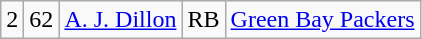<table class="wikitable" style="text-align:center">
<tr>
<td>2</td>
<td>62</td>
<td><a href='#'>A. J. Dillon</a></td>
<td>RB</td>
<td><a href='#'>Green Bay Packers</a></td>
</tr>
</table>
